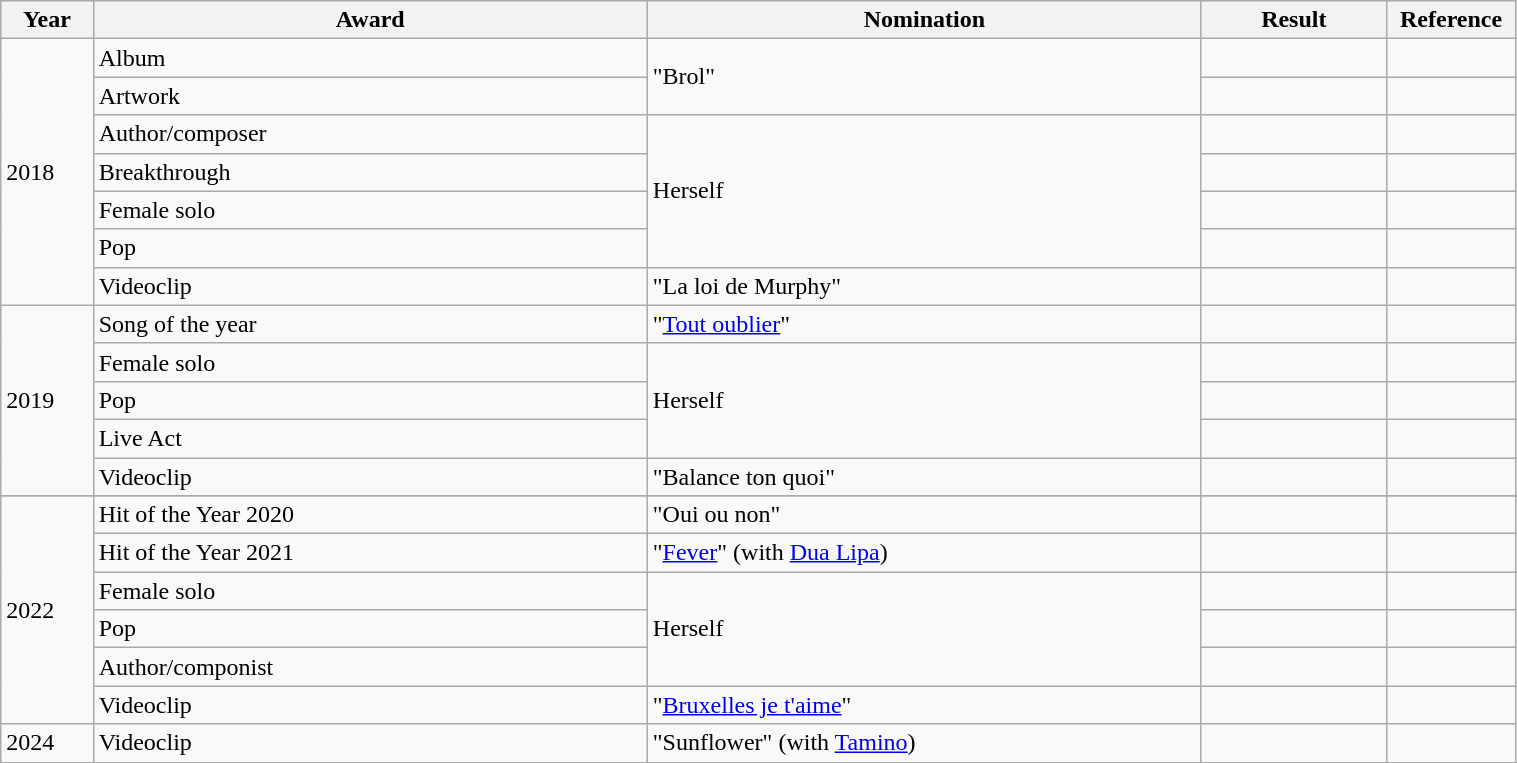<table class="wikitable" style="width:80%;">
<tr>
<th width=5%>Year</th>
<th style="width:30%;">Award</th>
<th style="width:30%;">Nomination</th>
<th style="width:10%;">Result</th>
<th style="width:5%;">Reference</th>
</tr>
<tr>
<td rowspan="7">2018</td>
<td>Album</td>
<td rowspan="2">"Brol"</td>
<td></td>
<td></td>
</tr>
<tr>
<td>Artwork</td>
<td></td>
<td></td>
</tr>
<tr>
<td>Author/composer</td>
<td rowspan="4">Herself</td>
<td></td>
<td></td>
</tr>
<tr>
<td>Breakthrough</td>
<td></td>
<td></td>
</tr>
<tr>
<td>Female solo</td>
<td></td>
<td></td>
</tr>
<tr>
<td>Pop</td>
<td></td>
<td></td>
</tr>
<tr>
<td>Videoclip</td>
<td>"La loi de Murphy"</td>
<td></td>
<td></td>
</tr>
<tr>
<td rowspan="5">2019</td>
<td>Song of the year</td>
<td rowspan="1">"<a href='#'>Tout oublier</a>"</td>
<td></td>
<td></td>
</tr>
<tr>
<td>Female solo</td>
<td rowspan="3">Herself</td>
<td></td>
<td></td>
</tr>
<tr>
<td>Pop</td>
<td></td>
<td></td>
</tr>
<tr>
<td>Live Act</td>
<td></td>
<td></td>
</tr>
<tr>
<td>Videoclip</td>
<td rowspan="1">"Balance ton quoi"</td>
<td></td>
<td></td>
</tr>
<tr>
</tr>
<tr>
<td rowspan="6">2022</td>
<td>Hit of the Year 2020</td>
<td rowspan="1">"Oui ou non"</td>
<td></td>
<td></td>
</tr>
<tr>
<td>Hit of the Year 2021</td>
<td rowspan="1">"<a href='#'>Fever</a>" (with <a href='#'>Dua Lipa</a>)</td>
<td></td>
<td></td>
</tr>
<tr>
<td>Female solo</td>
<td rowspan="3">Herself</td>
<td></td>
<td></td>
</tr>
<tr>
<td>Pop</td>
<td></td>
<td></td>
</tr>
<tr>
<td>Author/componist</td>
<td></td>
<td></td>
</tr>
<tr>
<td>Videoclip</td>
<td rowspan="1">"<a href='#'>Bruxelles je t'aime</a>"</td>
<td></td>
<td></td>
</tr>
<tr>
<td rowspan="1">2024</td>
<td>Videoclip</td>
<td rowspan="1">"Sunflower" (with <a href='#'>Tamino</a>)</td>
<td></td>
<td></td>
</tr>
<tr>
</tr>
</table>
